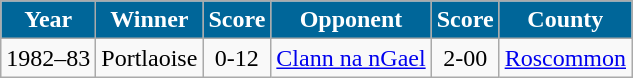<table class="wikitable" style="text-align:center;">
<tr>
<th style="background:#069;color:white">Year</th>
<th style="background:#069;color:white">Winner</th>
<th style="background:#069;color:white">Score</th>
<th style="background:#069;color:white">Opponent</th>
<th style="background:#069;color:white">Score</th>
<th style="background:#069;color:white">County</th>
</tr>
<tr>
<td>1982–83</td>
<td> Portlaoise</td>
<td>0-12</td>
<td><a href='#'>Clann na nGael</a></td>
<td>2-00</td>
<td><a href='#'>Roscommon</a></td>
</tr>
</table>
